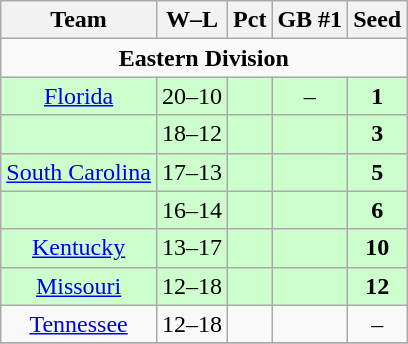<table class="wikitable" style="float:left; margin-right:1em; text-align:center;">
<tr>
<th>Team</th>
<th>W–L</th>
<th>Pct</th>
<th>GB #1</th>
<th>Seed<br></th>
</tr>
<tr>
<td colspan="7" align="center"><strong>Eastern Division</strong></td>
</tr>
<tr bgcolor=#ccffcc>
<td><a href='#'>Florida</a></td>
<td>20–10</td>
<td></td>
<td>–</td>
<td><strong>1</strong></td>
</tr>
<tr bgcolor=#ccffcc>
<td></td>
<td>18–12</td>
<td></td>
<td></td>
<td><strong>3</strong></td>
</tr>
<tr bgcolor=#ccffcc>
<td><a href='#'>South Carolina</a></td>
<td>17–13</td>
<td></td>
<td></td>
<td><strong>5</strong></td>
</tr>
<tr bgcolor=#ccffcc>
<td></td>
<td>16–14</td>
<td></td>
<td></td>
<td><strong>6</strong></td>
</tr>
<tr bgcolor=#ccffcc>
<td><a href='#'>Kentucky</a></td>
<td>13–17</td>
<td></td>
<td></td>
<td><strong>10</strong></td>
</tr>
<tr bgcolor=#ccffcc>
<td><a href='#'>Missouri</a></td>
<td>12–18</td>
<td></td>
<td></td>
<td><strong>12</strong></td>
</tr>
<tr>
<td><a href='#'>Tennessee</a></td>
<td>12–18</td>
<td></td>
<td></td>
<td>–</td>
</tr>
<tr bgcolor=CC0000>
</tr>
</table>
